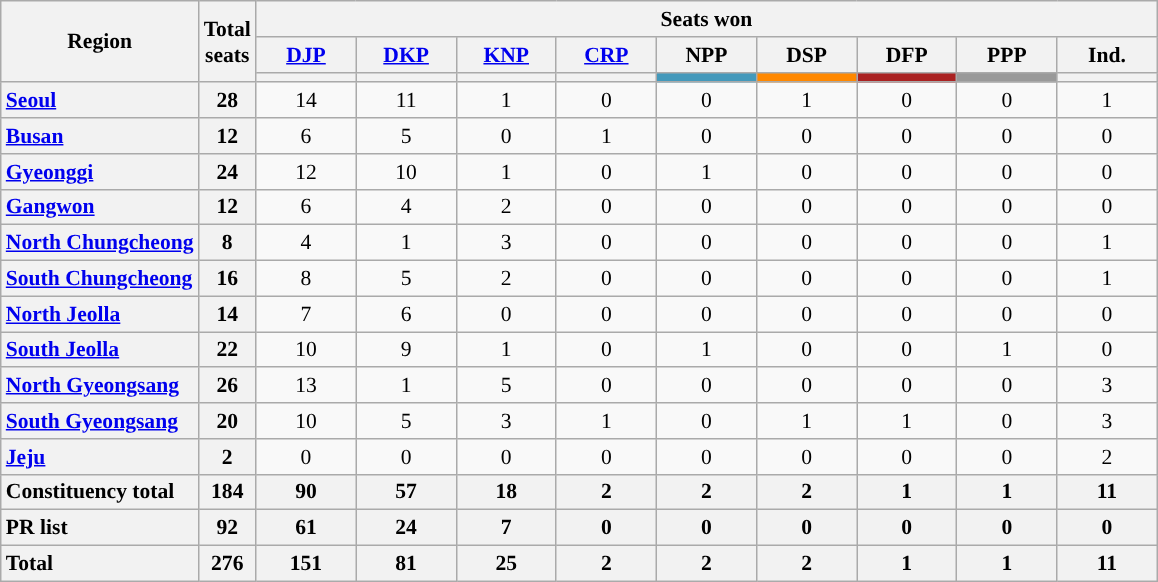<table class="wikitable" style="text-align:center; font-size: 0.9em">
<tr>
<th rowspan="3">Region</th>
<th rowspan="3">Total<br>seats</th>
<th colspan="9">Seats won</th>
</tr>
<tr>
<th class="unsortable" style="width:60px"><a href='#'>DJP</a></th>
<th class="unsortable" style="width:60px"><a href='#'>DKP</a></th>
<th class="unsortable" style="width:60px"><a href='#'>KNP</a></th>
<th class="unsortable" style="width:60px"><a href='#'>CRP</a></th>
<th class="unsortable" style="width:60px">NPP</th>
<th class="unsortable" style="width:60px">DSP</th>
<th class="unsortable" style="width:60px">DFP</th>
<th class="unsortable" style="width:60px">PPP</th>
<th class="unsortable" style="width:60px">Ind.</th>
</tr>
<tr>
<th style="background:"></th>
<th style="background:"></th>
<th style="background:"></th>
<th style="background:"></th>
<th style="background:#49B"></th>
<th style="background:#F80"></th>
<th style="background:#A22"></th>
<th style="background:#999"></th>
<th style="background:"></th>
</tr>
<tr>
<th style="text-align: left"><a href='#'>Seoul</a></th>
<th>28</th>
<td>14</td>
<td>11</td>
<td>1</td>
<td>0</td>
<td>0</td>
<td>1</td>
<td>0</td>
<td>0</td>
<td>1</td>
</tr>
<tr>
<th style="text-align: left"><a href='#'>Busan</a></th>
<th>12</th>
<td>6</td>
<td>5</td>
<td>0</td>
<td>1</td>
<td>0</td>
<td>0</td>
<td>0</td>
<td>0</td>
<td>0</td>
</tr>
<tr>
<th style="text-align: left"><a href='#'>Gyeonggi</a></th>
<th>24</th>
<td>12</td>
<td>10</td>
<td>1</td>
<td>0</td>
<td>1</td>
<td>0</td>
<td>0</td>
<td>0</td>
<td>0</td>
</tr>
<tr>
<th style="text-align: left"><a href='#'>Gangwon</a></th>
<th>12</th>
<td>6</td>
<td>4</td>
<td>2</td>
<td>0</td>
<td>0</td>
<td>0</td>
<td>0</td>
<td>0</td>
<td>0</td>
</tr>
<tr>
<th style="text-align: left"><a href='#'>North Chungcheong</a></th>
<th>8</th>
<td>4</td>
<td>1</td>
<td>3</td>
<td>0</td>
<td>0</td>
<td>0</td>
<td>0</td>
<td>0</td>
<td>1</td>
</tr>
<tr>
<th style="text-align: left"><a href='#'>South Chungcheong</a></th>
<th>16</th>
<td>8</td>
<td>5</td>
<td>2</td>
<td>0</td>
<td>0</td>
<td>0</td>
<td>0</td>
<td>0</td>
<td>1</td>
</tr>
<tr>
<th style="text-align: left"><a href='#'>North Jeolla</a></th>
<th>14</th>
<td>7</td>
<td>6</td>
<td>0</td>
<td>0</td>
<td>0</td>
<td>0</td>
<td>0</td>
<td>0</td>
<td>0</td>
</tr>
<tr>
<th style="text-align: left"><a href='#'>South Jeolla</a></th>
<th>22</th>
<td>10</td>
<td>9</td>
<td>1</td>
<td>0</td>
<td>1</td>
<td>0</td>
<td>0</td>
<td>1</td>
<td>0</td>
</tr>
<tr>
<th style="text-align: left"><a href='#'>North Gyeongsang</a></th>
<th>26</th>
<td>13</td>
<td>1</td>
<td>5</td>
<td>0</td>
<td>0</td>
<td>0</td>
<td>0</td>
<td>0</td>
<td>3</td>
</tr>
<tr>
<th style="text-align: left"><a href='#'>South Gyeongsang</a></th>
<th>20</th>
<td>10</td>
<td>5</td>
<td>3</td>
<td>1</td>
<td>0</td>
<td>1</td>
<td>1</td>
<td>0</td>
<td>3</td>
</tr>
<tr>
<th style="text-align: left"><a href='#'>Jeju</a></th>
<th>2</th>
<td>0</td>
<td>0</td>
<td>0</td>
<td>0</td>
<td>0</td>
<td>0</td>
<td>0</td>
<td>0</td>
<td>2</td>
</tr>
<tr class="sortbottom">
<th style="text-align: left">Constituency total</th>
<th>184</th>
<th>90</th>
<th>57</th>
<th>18</th>
<th>2</th>
<th>2</th>
<th>2</th>
<th>1</th>
<th>1</th>
<th>11</th>
</tr>
<tr>
<th style="text-align: left">PR list</th>
<th>92</th>
<th>61</th>
<th>24</th>
<th>7</th>
<th>0</th>
<th>0</th>
<th>0</th>
<th>0</th>
<th>0</th>
<th>0</th>
</tr>
<tr>
<th style="text-align: left">Total</th>
<th>276</th>
<th>151</th>
<th>81</th>
<th>25</th>
<th>2</th>
<th>2</th>
<th>2</th>
<th>1</th>
<th>1</th>
<th>11</th>
</tr>
</table>
